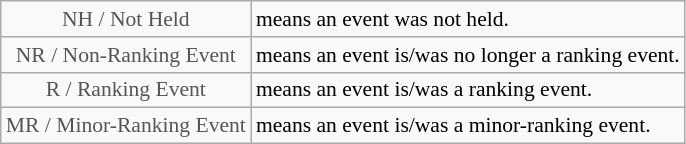<table class="wikitable" style="font-size:90%">
<tr>
<td style="text-align:center; color:#555555;" colspan="4">NH / Not Held</td>
<td>means an event was not held.</td>
</tr>
<tr>
<td style="text-align:center; color:#555555;" colspan="4">NR / Non-Ranking Event</td>
<td>means an event is/was no longer a ranking event.</td>
</tr>
<tr>
<td style="text-align:center; color:#555555;" colspan="4">R / Ranking Event</td>
<td>means an event is/was a ranking event.</td>
</tr>
<tr>
<td style="text-align:center; color:#555555;" colspan="4">MR / Minor-Ranking Event</td>
<td>means an event is/was a minor-ranking event.</td>
</tr>
</table>
